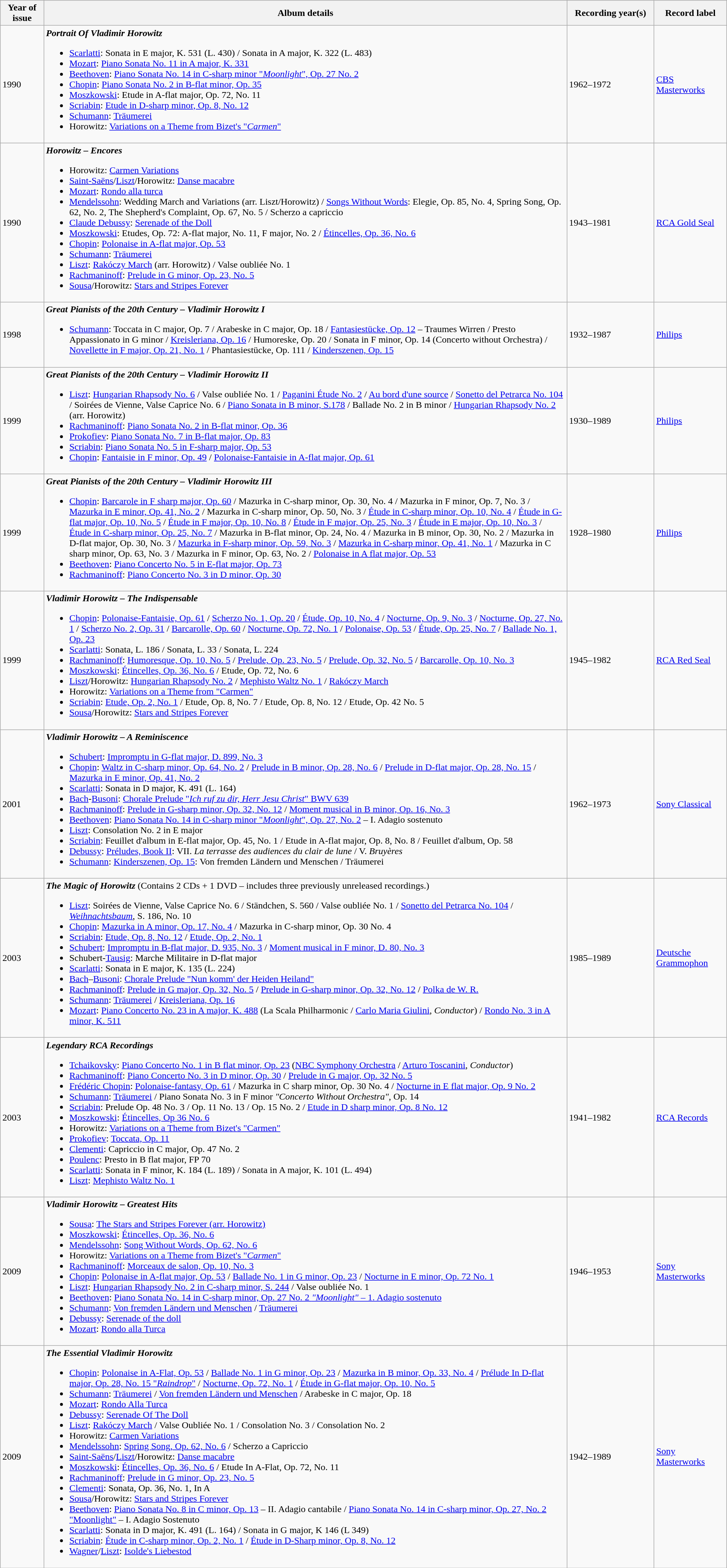<table class="wikitable sortable">
<tr>
<th style="width:6%;">Year of issue</th>
<th style="width:72%;">Album details</th>
<th style="width:12%;">Recording year(s)</th>
<th style="width:10%;">Record label</th>
</tr>
<tr>
<td>1990</td>
<td><strong><em>Portrait Of Vladimir Horowitz</em></strong><br><ul><li><a href='#'>Scarlatti</a>: Sonata in E major, K. 531 (L. 430) / Sonata in A major, K. 322 (L. 483)</li><li><a href='#'>Mozart</a>: <a href='#'>Piano Sonata No. 11 in A major, K. 331</a></li><li><a href='#'>Beethoven</a>: <a href='#'>Piano Sonata No. 14 in C-sharp minor "<em>Moonlight</em>", Op. 27 No. 2</a></li><li><a href='#'>Chopin</a>: <a href='#'>Piano Sonata No. 2 in B-flat minor, Op. 35</a></li><li><a href='#'>Moszkowski</a>: Etude in A-flat major, Op. 72, No. 11</li><li><a href='#'>Scriabin</a>: <a href='#'>Etude in D-sharp minor, Op. 8, No. 12</a></li><li><a href='#'>Schumann</a>: <a href='#'>Träumerei</a></li><li>Horowitz: <a href='#'>Variations on a Theme from Bizet's "<em>Carmen</em>"</a></li></ul></td>
<td>1962–1972</td>
<td><a href='#'>CBS Masterworks</a></td>
</tr>
<tr>
<td>1990</td>
<td><strong><em>Horowitz – Encores</em></strong><br><ul><li>Horowitz: <a href='#'>Carmen Variations</a></li><li><a href='#'>Saint-Saëns</a>/<a href='#'>Liszt</a>/Horowitz: <a href='#'>Danse macabre</a></li><li><a href='#'>Mozart</a>: <a href='#'>Rondo alla turca</a></li><li><a href='#'>Mendelssohn</a>: Wedding March and Variations (arr. Liszt/Horowitz) / <a href='#'>Songs Without Words</a>: Elegie, Op. 85, No. 4, Spring Song, Op. 62, No. 2, The Shepherd's Complaint, Op. 67, No. 5 / Scherzo a capriccio</li><li><a href='#'>Claude Debussy</a>: <a href='#'>Serenade of the Doll</a></li><li><a href='#'>Moszkowski</a>: Etudes, Op. 72: A-flat major, No. 11, F major, No. 2 / <a href='#'>Étincelles, Op. 36, No. 6</a></li><li><a href='#'>Chopin</a>: <a href='#'>Polonaise in A-flat major, Op. 53</a></li><li><a href='#'>Schumann</a>: <a href='#'>Träumerei</a></li><li><a href='#'>Liszt</a>: <a href='#'>Rakóczy March</a> (arr. Horowitz) / Valse oubliée No. 1</li><li><a href='#'>Rachmaninoff</a>: <a href='#'>Prelude in G minor, Op. 23, No. 5</a></li><li><a href='#'>Sousa</a>/Horowitz: <a href='#'>Stars and Stripes Forever</a></li></ul></td>
<td>1943–1981</td>
<td><a href='#'>RCA Gold Seal</a></td>
</tr>
<tr>
<td>1998</td>
<td><strong><em>Great Pianists of the 20th Century – Vladimir Horowitz I</em></strong><br><ul><li><a href='#'>Schumann</a>: Toccata in C major, Op. 7 / Arabeske in C major, Op. 18 / <a href='#'>Fantasiestücke, Op. 12</a> – Traumes Wirren / Presto Appassionato in G minor / <a href='#'>Kreisleriana, Op. 16</a> / Humoreske, Op. 20 / Sonata in F minor, Op. 14 (Concerto without Orchestra) / <a href='#'>Novellette in F major, Op. 21, No. 1</a> / Phantasiestücke, Op. 111 / <a href='#'>Kinderszenen, Op. 15</a></li></ul></td>
<td>1932–1987</td>
<td><a href='#'>Philips</a></td>
</tr>
<tr>
<td>1999</td>
<td><strong><em>Great Pianists of the 20th Century – Vladimir Horowitz II</em></strong><br><ul><li><a href='#'>Liszt</a>: <a href='#'>Hungarian Rhapsody No. 6</a> / Valse oubliée No. 1 / <a href='#'>Paganini Étude No. 2</a> / <a href='#'>Au bord d'une source</a> / <a href='#'>Sonetto del Petrarca No. 104</a> / Soirées de Vienne, Valse Caprice No. 6 / <a href='#'>Piano Sonata in B minor, S.178</a> / Ballade No. 2 in B minor / <a href='#'>Hungarian Rhapsody No. 2</a> (arr. Horowitz)</li><li><a href='#'>Rachmaninoff</a>: <a href='#'>Piano Sonata No. 2 in B-flat minor, Op. 36</a></li><li><a href='#'>Prokofiev</a>: <a href='#'>Piano Sonata No. 7 in B-flat major, Op. 83</a></li><li><a href='#'>Scriabin</a>: <a href='#'>Piano Sonata No. 5 in F-sharp major, Op. 53</a></li><li><a href='#'>Chopin</a>: <a href='#'>Fantaisie in F minor, Op. 49</a> / <a href='#'>Polonaise-Fantaisie in A-flat major, Op. 61</a></li></ul></td>
<td>1930–1989</td>
<td><a href='#'>Philips</a></td>
</tr>
<tr>
<td>1999</td>
<td><strong><em>Great Pianists of the 20th Century – Vladimir Horowitz III</em></strong><br><ul><li><a href='#'>Chopin</a>: <a href='#'>Barcarole in F sharp major, Op. 60</a> / Mazurka in C-sharp minor, Op. 30, No. 4 / Mazurka in F minor, Op. 7, No. 3 / <a href='#'>Mazurka in E minor, Op. 41, No. 2</a> / Mazurka in C-sharp minor, Op. 50, No. 3 / <a href='#'>Étude in C-sharp minor, Op. 10, No. 4</a> / <a href='#'>Étude in G-flat major, Op. 10, No. 5</a> / <a href='#'>Étude in F major, Op. 10, No. 8</a> / <a href='#'>Étude in F major, Op. 25, No. 3</a> / <a href='#'>Étude in E major, Op. 10, No. 3</a> / <a href='#'>Étude in C-sharp minor, Op. 25, No. 7</a> / Mazurka in B-flat minor, Op. 24, No. 4 / Mazurka in B minor, Op. 30, No. 2 / Mazurka in D-flat major, Op. 30, No. 3 / <a href='#'>Mazurka in F-sharp minor, Op. 59, No. 3</a> / <a href='#'>Mazurka in C-sharp minor, Op. 41, No. 1</a> / Mazurka in C sharp minor, Op. 63, No. 3 / Mazurka in F minor, Op. 63, No. 2 / <a href='#'>Polonaise in A flat major, Op. 53</a></li><li><a href='#'>Beethoven</a>: <a href='#'>Piano Concerto No. 5 in E-flat major, Op. 73</a></li><li><a href='#'>Rachmaninoff</a>: <a href='#'>Piano Concerto No. 3 in D minor, Op. 30</a></li></ul></td>
<td>1928–1980</td>
<td><a href='#'>Philips</a></td>
</tr>
<tr>
<td>1999</td>
<td><strong><em>Vladimir Horowitz – The Indispensable</em></strong><br><ul><li><a href='#'>Chopin</a>: <a href='#'>Polonaise-Fantaisie, Op. 61</a> / <a href='#'>Scherzo No. 1, Op. 20</a> / <a href='#'>Étude, Op. 10, No. 4</a> / <a href='#'>Nocturne, Op. 9, No. 3</a> / <a href='#'>Nocturne, Op. 27, No. 1</a> / <a href='#'>Scherzo No. 2, Op. 31</a> / <a href='#'>Barcarolle, Op. 60</a> / <a href='#'>Nocturne, Op. 72, No. 1</a> / <a href='#'>Polonaise, Op. 53</a> / <a href='#'>Étude, Op. 25, No. 7</a> / <a href='#'>Ballade No. 1, Op. 23</a></li><li><a href='#'>Scarlatti</a>: Sonata, L. 186 / Sonata, L. 33 / Sonata, L. 224</li><li><a href='#'>Rachmaninoff</a>: <a href='#'>Humoresque, Op. 10, No. 5</a> / <a href='#'>Prelude, Op. 23, No. 5</a> / <a href='#'>Prelude, Op. 32, No. 5</a> / <a href='#'>Barcarolle, Op. 10, No. 3</a></li><li><a href='#'>Moszkowski</a>: <a href='#'>Étincelles, Op. 36, No. 6</a> / Etude, Op. 72, No. 6</li><li><a href='#'>Liszt</a>/Horowitz: <a href='#'>Hungarian Rhapsody No. 2</a> / <a href='#'>Mephisto Waltz No. 1</a> / <a href='#'>Rakóczy March</a></li><li>Horowitz: <a href='#'>Variations on a Theme from "Carmen"</a></li><li><a href='#'>Scriabin</a>: <a href='#'>Etude, Op. 2, No. 1</a> / Etude, Op. 8, No. 7 / Etude, Op. 8, No. 12 / Etude, Op. 42 No. 5</li><li><a href='#'>Sousa</a>/Horowitz: <a href='#'>Stars and Stripes Forever</a></li></ul></td>
<td>1945–1982</td>
<td><a href='#'>RCA Red Seal</a></td>
</tr>
<tr>
<td>2001</td>
<td><strong><em>Vladimir Horowitz – A Reminiscence</em></strong><br><ul><li><a href='#'>Schubert</a>: <a href='#'>Impromptu in G-flat major, D. 899, No. 3</a></li><li><a href='#'>Chopin</a>: <a href='#'>Waltz in C-sharp minor, Op. 64, No. 2</a> / <a href='#'>Prelude in B minor, Op. 28, No. 6</a> / <a href='#'>Prelude in D-flat major, Op. 28, No. 15</a> / <a href='#'>Mazurka in E minor, Op. 41, No. 2</a></li><li><a href='#'>Scarlatti</a>: Sonata in D major, K. 491 (L. 164)</li><li><a href='#'>Bach</a>-<a href='#'>Busoni</a>: <a href='#'>Chorale Prelude "<em>Ich ruf zu dir, Herr Jesu Christ</em>" BWV 639</a></li><li><a href='#'>Rachmaninoff</a>: <a href='#'>Prelude in G-sharp minor, Op. 32, No. 12</a> / <a href='#'>Moment musical in B minor, Op. 16, No. 3</a></li><li><a href='#'>Beethoven</a>: <a href='#'>Piano Sonata No. 14 in C-sharp minor "<em>Moonlight</em>", Op. 27, No. 2</a> – I. Adagio sostenuto</li><li><a href='#'>Liszt</a>: Consolation No. 2 in E major</li><li><a href='#'>Scriabin</a>: Feuillet d'album in E-flat major, Op. 45, No. 1 / Etude in A-flat major, Op. 8, No. 8 / Feuillet d'album, Op. 58</li><li><a href='#'>Debussy</a>: <a href='#'>Préludes, Book II</a>: VII. <em>La terrasse des audiences du clair de lune</em> / V. <em>Bruyères</em></li><li><a href='#'>Schumann</a>: <a href='#'>Kinderszenen, Op. 15</a>: Von fremden Ländern und Menschen / Träumerei</li></ul></td>
<td>1962–1973</td>
<td><a href='#'>Sony Classical</a></td>
</tr>
<tr>
<td>2003</td>
<td><strong><em>The Magic of Horowitz</em></strong> (Contains 2 CDs + 1 DVD – includes three previously unreleased recordings.)<br><ul><li><a href='#'>Liszt</a>: Soirées de Vienne, Valse Caprice No. 6 / Ständchen, S. 560 / Valse oubliée No. 1 / <a href='#'>Sonetto del Petrarca No. 104</a> / <em><a href='#'>Weihnachtsbaum</a></em>, S. 186, No. 10</li><li><a href='#'>Chopin</a>: <a href='#'>Mazurka in A minor, Op. 17, No. 4</a> / Mazurka in C-sharp minor, Op. 30 No. 4</li><li><a href='#'>Scriabin</a>: <a href='#'>Etude, Op. 8, No. 12</a> / <a href='#'>Etude, Op. 2, No. 1</a></li><li><a href='#'>Schubert</a>: <a href='#'>Impromptu in B-flat major, D. 935, No. 3</a> / <a href='#'>Moment musical in F minor, D. 80, No. 3</a></li><li>Schubert-<a href='#'>Tausig</a>: Marche Militaire in D-flat major</li><li><a href='#'>Scarlatti</a>: Sonata in E major, K. 135 (L. 224)</li><li><a href='#'>Bach</a>–<a href='#'>Busoni</a>: <a href='#'>Chorale Prelude "Nun komm' der Heiden Heiland"</a></li><li><a href='#'>Rachmaninoff</a>: <a href='#'>Prelude in G major, Op. 32, No. 5</a> / <a href='#'>Prelude in G-sharp minor, Op. 32, No. 12</a> / <a href='#'>Polka de W. R.</a></li><li><a href='#'>Schumann</a>: <a href='#'>Träumerei</a> / <a href='#'>Kreisleriana, Op. 16</a></li><li><a href='#'>Mozart</a>: <a href='#'>Piano Concerto No. 23 in A major, K. 488</a> (La Scala Philharmonic / <a href='#'>Carlo Maria Giulini</a>, <em>Conductor</em>) / <a href='#'>Rondo No. 3 in A minor, K. 511</a></li></ul></td>
<td>1985–1989</td>
<td><a href='#'>Deutsche Grammophon</a></td>
</tr>
<tr>
<td>2003</td>
<td><strong><em>Legendary RCA Recordings</em></strong><br><ul><li><a href='#'>Tchaikovsky</a>: <a href='#'>Piano Concerto No. 1 in B flat minor, Op. 23</a> (<a href='#'>NBC Symphony Orchestra</a> / <a href='#'>Arturo Toscanini</a>, <em>Conductor</em>)</li><li><a href='#'>Rachmaninoff</a>: <a href='#'>Piano Concerto No. 3 in D minor, Op. 30</a> / <a href='#'>Prelude in G major, Op. 32 No. 5</a></li><li><a href='#'>Frédéric Chopin</a>: <a href='#'>Polonaise-fantasy, Op. 61</a> / Mazurka in C sharp minor, Op. 30 No. 4 / <a href='#'>Nocturne in E flat major, Op. 9 No. 2</a></li><li><a href='#'>Schumann</a>: <a href='#'>Träumerei</a> / Piano Sonata No. 3 in F minor <em>"Concerto Without Orchestra"</em>, Op. 14</li><li><a href='#'>Scriabin</a>: Prelude Op. 48 No. 3 / Op. 11 No. 13 / Op. 15 No. 2 / <a href='#'>Etude in D sharp minor, Op. 8 No. 12</a></li><li><a href='#'>Moszkowski</a>: <a href='#'>Étincelles, Op 36 No. 6</a></li><li>Horowitz: <a href='#'>Variations on a Theme from Bizet's "Carmen"</a></li><li><a href='#'>Prokofiev</a>: <a href='#'>Toccata, Op. 11</a></li><li><a href='#'>Clementi</a>: Capriccio in C major, Op. 47 No. 2</li><li><a href='#'>Poulenc</a>: Presto in B flat major, FP 70</li><li><a href='#'>Scarlatti</a>: Sonata in F minor, K. 184 (L. 189) / Sonata in A major, K. 101 (L. 494)</li><li><a href='#'>Liszt</a>: <a href='#'>Mephisto Waltz No. 1</a></li></ul></td>
<td>1941–1982</td>
<td><a href='#'>RCA Records</a></td>
</tr>
<tr>
<td>2009</td>
<td><strong><em>Vladimir Horowitz – Greatest Hits</em></strong><br><ul><li><a href='#'>Sousa</a>: <a href='#'>The Stars and Stripes Forever (arr. Horowitz)</a></li><li><a href='#'>Moszkowski</a>: <a href='#'>Étincelles, Op. 36, No. 6</a></li><li><a href='#'>Mendelssohn</a>: <a href='#'>Song Without Words, Op. 62, No. 6</a></li><li>Horowitz: <a href='#'>Variations on a Theme from Bizet's "<em>Carmen</em>"</a></li><li><a href='#'>Rachmaninoff</a>: <a href='#'>Morceaux de salon, Op. 10, No. 3</a></li><li><a href='#'>Chopin</a>: <a href='#'>Polonaise in A-flat major, Op. 53</a> / <a href='#'>Ballade No. 1 in G minor, Op. 23</a> / <a href='#'>Nocturne in E minor, Op. 72 No. 1</a></li><li><a href='#'>Liszt</a>: <a href='#'>Hungarian Rhapsody No. 2 in C-sharp minor, S. 244</a> / Valse oubliée No. 1</li><li><a href='#'>Beethoven</a>: <a href='#'>Piano Sonata No. 14 in C-sharp minor, Op. 27 No. 2 <em>"Moonlight"</em> – 1. Adagio sostenuto</a></li><li><a href='#'>Schumann</a>: <a href='#'>Von fremden Ländern und Menschen</a> / <a href='#'>Träumerei</a></li><li><a href='#'>Debussy</a>: <a href='#'>Serenade of the doll</a></li><li><a href='#'>Mozart</a>: <a href='#'>Rondo alla Turca</a></li></ul></td>
<td>1946–1953</td>
<td><a href='#'>Sony Masterworks</a></td>
</tr>
<tr>
<td>2009</td>
<td><strong><em>The Essential Vladimir Horowitz</em></strong><br><ul><li><a href='#'>Chopin</a>: <a href='#'>Polonaise in A-Flat, Op. 53</a> / <a href='#'>Ballade No. 1 in G minor, Op. 23</a> / <a href='#'>Mazurka in B minor, Op. 33, No. 4</a> / <a href='#'>Prélude In D-flat major, Op. 28, No. 15 "<em>Raindrop</em>"</a> / <a href='#'>Nocturne, Op. 72, No. 1</a> / <a href='#'>Étude in G-flat major, Op. 10, No. 5</a></li><li><a href='#'>Schumann</a>: <a href='#'>Träumerei</a> / <a href='#'>Von fremden Ländern und Menschen</a> / Arabeske in C major, Op. 18</li><li><a href='#'>Mozart</a>: <a href='#'>Rondo Alla Turca</a></li><li><a href='#'>Debussy</a>: <a href='#'>Serenade Of The Doll</a></li><li><a href='#'>Liszt</a>: <a href='#'>Rakóczy March</a> / Valse Oubliée No. 1 / Consolation No. 3 / Consolation No. 2</li><li>Horowitz: <a href='#'>Carmen Variations</a></li><li><a href='#'>Mendelssohn</a>: <a href='#'>Spring Song, Op. 62, No. 6</a> / Scherzo a Capriccio</li><li><a href='#'>Saint-Saëns</a>/<a href='#'>Liszt</a>/Horowitz: <a href='#'>Danse macabre</a></li><li><a href='#'>Moszkowski</a>: <a href='#'>Étincelles, Op. 36, No. 6</a> / Etude In A-Flat, Op. 72, No. 11</li><li><a href='#'>Rachmaninoff</a>: <a href='#'>Prelude in G minor, Op. 23, No. 5</a></li><li><a href='#'>Clementi</a>: Sonata, Op. 36, No. 1, In A</li><li><a href='#'>Sousa</a>/Horowitz: <a href='#'>Stars and Stripes Forever</a></li><li><a href='#'>Beethoven</a>: <a href='#'>Piano Sonata No. 8 in C minor, Op. 13</a> – II. Adagio cantabile / <a href='#'>Piano Sonata No. 14 in C-sharp minor, Op. 27, No. 2 "Moonlight"</a> – I. Adagio Sostenuto</li><li><a href='#'>Scarlatti</a>: Sonata in D major, K. 491 (L. 164) / Sonata in G major, K 146 (L 349)</li><li><a href='#'>Scriabin</a>: <a href='#'>Étude in C-sharp minor, Op. 2, No. 1</a> / <a href='#'>Étude in D-Sharp minor, Op. 8, No. 12</a></li><li><a href='#'>Wagner</a>/<a href='#'>Liszt</a>: <a href='#'>Isolde's Liebestod</a></li></ul></td>
<td>1942–1989</td>
<td><a href='#'>Sony Masterworks</a></td>
</tr>
</table>
